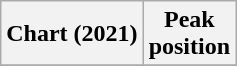<table class="wikitable sortable plainrowheaders" style="text-align:center">
<tr>
<th scope="col">Chart (2021)</th>
<th scope="col">Peak<br>position</th>
</tr>
<tr>
</tr>
</table>
